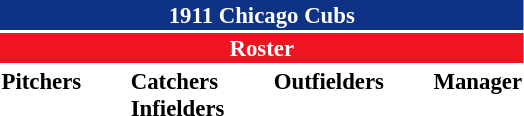<table class="toccolours" style="font-size: 95%;">
<tr>
<th colspan="10" style="background-color: #0e3386; color: white; text-align: center;">1911 Chicago Cubs</th>
</tr>
<tr>
<td colspan="10" style="background-color: #EE1422; color: white; text-align: center;"><strong>Roster</strong></td>
</tr>
<tr>
<td valign="top"><strong>Pitchers</strong><br>















</td>
<td width="25px"></td>
<td valign="top"><strong>Catchers</strong><br>



<strong>Infielders</strong>







</td>
<td width="25px"></td>
<td valign="top"><strong>Outfielders</strong><br>




</td>
<td width="25px"></td>
<td valign="top"><strong>Manager</strong><br></td>
</tr>
</table>
